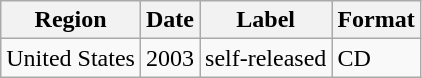<table class="wikitable">
<tr>
<th>Region</th>
<th>Date</th>
<th>Label</th>
<th>Format</th>
</tr>
<tr>
<td>United States</td>
<td>2003</td>
<td>self-released</td>
<td>CD</td>
</tr>
</table>
